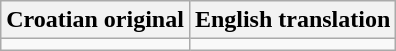<table class="wikitable">
<tr>
<th>Croatian original</th>
<th>English translation</th>
</tr>
<tr style="vertical-align:top; text-align:center; white-space:nowrap;">
<td></td>
<td></td>
</tr>
</table>
